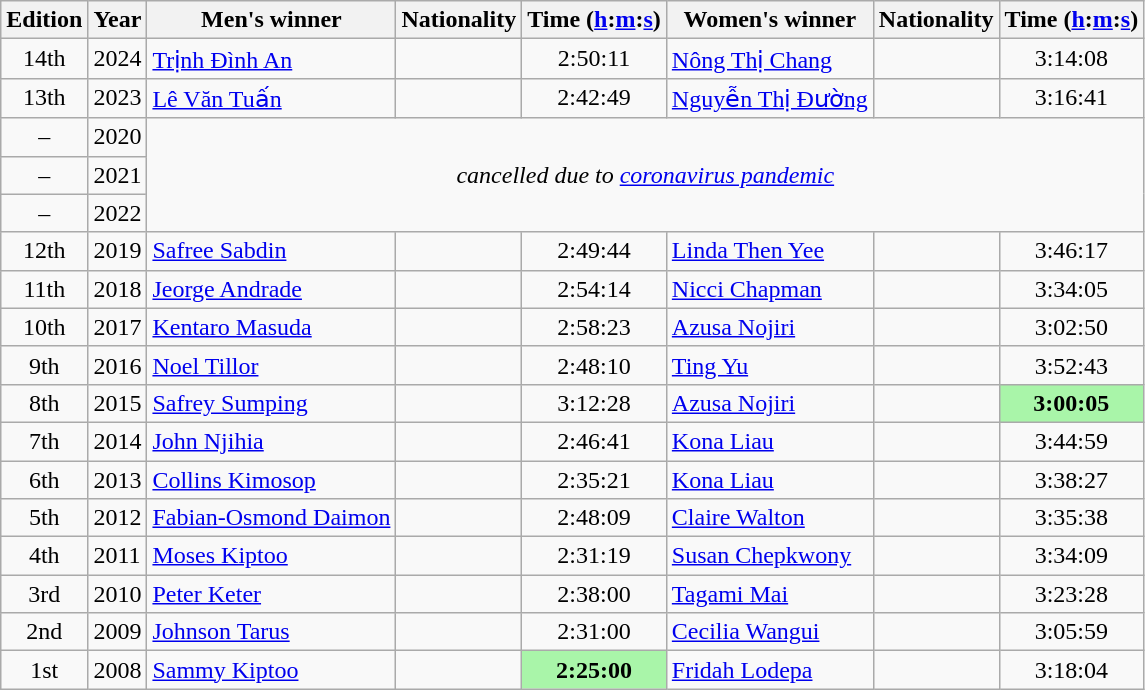<table class="wikitable" style="text-align:center">
<tr>
<th>Edition</th>
<th>Year</th>
<th>Men's winner</th>
<th>Nationality</th>
<th>Time (<a href='#'>h</a>:<a href='#'>m</a>:<a href='#'>s</a>)</th>
<th>Women's winner</th>
<th>Nationality</th>
<th>Time (<a href='#'>h</a>:<a href='#'>m</a>:<a href='#'>s</a>)</th>
</tr>
<tr>
<td>14th</td>
<td align="left">2024</td>
<td align="left"><a href='#'>Trịnh Đình An</a></td>
<td align="left"></td>
<td>2:50:11</td>
<td align="left"><a href='#'>Nông Thị Chang</a></td>
<td align="left"></td>
<td>3:14:08</td>
</tr>
<tr>
<td>13th</td>
<td align="left">2023</td>
<td align="left"><a href='#'>Lê Văn Tuấn</a></td>
<td align="left"></td>
<td>2:42:49</td>
<td align="left"><a href='#'>Nguyễn Thị Đường</a></td>
<td align="left"></td>
<td>3:16:41</td>
</tr>
<tr>
<td>–</td>
<td align="left">2020</td>
<td colspan="6" rowspan="3" align="center"><em>cancelled due to <a href='#'>coronavirus pandemic</a></em></td>
</tr>
<tr>
<td>–</td>
<td align="left">2021</td>
</tr>
<tr>
<td>–</td>
<td align="left">2022</td>
</tr>
<tr>
<td>12th</td>
<td align="left">2019</td>
<td align="left"><a href='#'>Safree Sabdin</a></td>
<td align="left"></td>
<td>2:49:44</td>
<td align="left"><a href='#'>Linda Then Yee</a></td>
<td align="left"></td>
<td>3:46:17</td>
</tr>
<tr>
<td>11th</td>
<td align="left">2018</td>
<td align="left"><a href='#'>Jeorge Andrade</a></td>
<td align="left"></td>
<td>2:54:14</td>
<td align="left"><a href='#'>Nicci Chapman</a></td>
<td align="left"></td>
<td>3:34:05</td>
</tr>
<tr>
<td>10th</td>
<td align="left">2017</td>
<td align="left"><a href='#'>Kentaro Masuda</a></td>
<td align="left"></td>
<td>2:58:23</td>
<td align="left"><a href='#'>Azusa Nojiri</a></td>
<td align="left"></td>
<td>3:02:50</td>
</tr>
<tr>
<td>9th</td>
<td align="left">2016</td>
<td align="left"><a href='#'>Noel Tillor</a></td>
<td align="left"></td>
<td>2:48:10</td>
<td align="left"><a href='#'>Ting Yu</a></td>
<td align="left"></td>
<td>3:52:43</td>
</tr>
<tr>
<td>8th</td>
<td align="left">2015</td>
<td align="left"><a href='#'>Safrey Sumping</a></td>
<td align="left"></td>
<td>3:12:28</td>
<td align="left"><a href='#'>Azusa Nojiri</a></td>
<td align="left"></td>
<td bgcolor="#A9F5A9"><strong>3:00:05</strong></td>
</tr>
<tr>
<td>7th</td>
<td align="left">2014</td>
<td align="left"><a href='#'>John Njihia</a></td>
<td align="left"></td>
<td>2:46:41</td>
<td align="left"><a href='#'>Kona Liau</a></td>
<td align="left"></td>
<td>3:44:59</td>
</tr>
<tr>
<td>6th</td>
<td align="left">2013</td>
<td align="left"><a href='#'>Collins Kimosop</a></td>
<td align="left"></td>
<td>2:35:21</td>
<td align="left"><a href='#'>Kona Liau</a></td>
<td align="left"></td>
<td>3:38:27</td>
</tr>
<tr>
<td>5th</td>
<td align="left">2012</td>
<td align="left"><a href='#'>Fabian-Osmond Daimon</a></td>
<td align="left"></td>
<td>2:48:09</td>
<td align="left"><a href='#'>Claire Walton</a></td>
<td align="left"></td>
<td>3:35:38</td>
</tr>
<tr>
<td>4th</td>
<td align="left">2011</td>
<td align="left"><a href='#'>Moses Kiptoo</a></td>
<td align="left"></td>
<td>2:31:19</td>
<td align="left"><a href='#'>Susan Chepkwony</a></td>
<td align="left"></td>
<td>3:34:09</td>
</tr>
<tr>
<td>3rd</td>
<td align="left">2010</td>
<td align="left"><a href='#'>Peter Keter</a></td>
<td align="left"></td>
<td>2:38:00</td>
<td align="left"><a href='#'>Tagami Mai</a></td>
<td align="left"></td>
<td>3:23:28</td>
</tr>
<tr>
<td>2nd</td>
<td align="left">2009</td>
<td align="left"><a href='#'>Johnson Tarus</a></td>
<td align="left"></td>
<td>2:31:00</td>
<td align="left"><a href='#'>Cecilia Wangui</a></td>
<td align="left"></td>
<td>3:05:59</td>
</tr>
<tr>
<td>1st</td>
<td align="left">2008</td>
<td align="left"><a href='#'>Sammy Kiptoo</a></td>
<td align="left"></td>
<td bgcolor="#A9F5A9"><strong>2:25:00</strong></td>
<td align="left"><a href='#'>Fridah Lodepa</a></td>
<td align="left"></td>
<td>3:18:04</td>
</tr>
</table>
